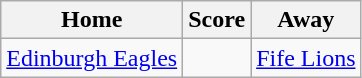<table class="wikitable">
<tr>
<th>Home</th>
<th>Score</th>
<th>Away</th>
</tr>
<tr>
<td><a href='#'>Edinburgh Eagles</a></td>
<td></td>
<td><a href='#'>Fife Lions</a></td>
</tr>
</table>
